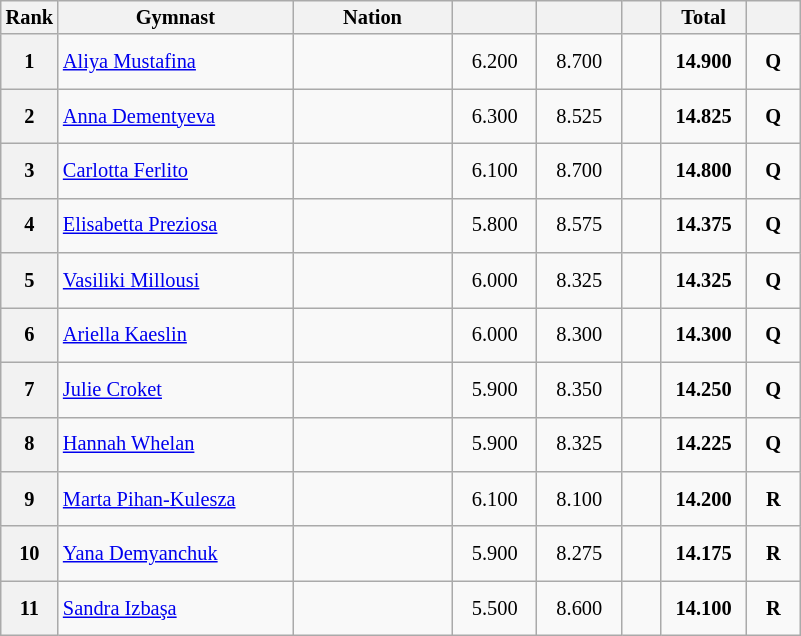<table class="wikitable sortable" style="text-align:center; font-size:85%">
<tr>
<th scope="col"  style="width:15px;">Rank</th>
<th scope="col"  style="width:150px;">Gymnast</th>
<th scope="col"  style="width:100px;">Nation</th>
<th scope="col"  style="width:50px;"></th>
<th scope="col"  style="width:50px;"></th>
<th scope="col"  style="width:20px;"></th>
<th scope="col"  style="width:50px;">Total</th>
<th scope="col"  style="width:30px;"></th>
</tr>
<tr>
<th scope=row style="text-align:center">1</th>
<td height="30" style="text-align:left;"><a href='#'>Aliya Mustafina</a></td>
<td style="text-align:left;"></td>
<td>6.200</td>
<td>8.700</td>
<td></td>
<td><strong>14.900</strong></td>
<td><strong>Q</strong></td>
</tr>
<tr>
<th scope=row style="text-align:center">2</th>
<td height="30" align=left><a href='#'>Anna Dementyeva</a></td>
<td style="text-align:left;"></td>
<td>6.300</td>
<td>8.525</td>
<td></td>
<td><strong>14.825</strong></td>
<td><strong>Q</strong></td>
</tr>
<tr>
<th scope=row style="text-align:center">3</th>
<td height="30" style="text-align:left;"><a href='#'>Carlotta Ferlito</a></td>
<td style="text-align:left;"></td>
<td>6.100</td>
<td>8.700</td>
<td></td>
<td><strong>14.800</strong></td>
<td><strong>Q</strong></td>
</tr>
<tr>
<th scope=row style="text-align:center">4</th>
<td height="30" align=left><a href='#'>Elisabetta Preziosa</a></td>
<td style="text-align:left;"></td>
<td>5.800</td>
<td>8.575</td>
<td></td>
<td><strong>14.375</strong></td>
<td><strong>Q</strong></td>
</tr>
<tr>
<th scope=row style="text-align:center">5</th>
<td height="30" style="text-align:left;"><a href='#'>Vasiliki Millousi</a></td>
<td style="text-align:left;"></td>
<td>6.000</td>
<td>8.325</td>
<td></td>
<td><strong>14.325</strong></td>
<td><strong>Q</strong></td>
</tr>
<tr>
<th scope=row style="text-align:center">6</th>
<td height="30" align=left><a href='#'>Ariella Kaeslin</a></td>
<td style="text-align:left;"></td>
<td>6.000</td>
<td>8.300</td>
<td></td>
<td><strong>14.300</strong></td>
<td><strong>Q</strong></td>
</tr>
<tr>
<th scope=row style="text-align:center">7</th>
<td height="30" align=left><a href='#'>Julie Croket</a></td>
<td style="text-align:left;"></td>
<td>5.900</td>
<td>8.350</td>
<td></td>
<td><strong>14.250</strong></td>
<td><strong>Q</strong></td>
</tr>
<tr>
<th scope=row style="text-align:center">8</th>
<td height="30" align=left><a href='#'>Hannah Whelan</a></td>
<td style="text-align:left;"></td>
<td>5.900</td>
<td>8.325</td>
<td></td>
<td><strong>14.225</strong></td>
<td><strong>Q</strong></td>
</tr>
<tr>
<th scope=row style="text-align:center">9</th>
<td height="30" align=left><a href='#'>Marta Pihan-Kulesza</a></td>
<td style="text-align:left;"></td>
<td>6.100</td>
<td>8.100</td>
<td></td>
<td><strong>14.200</strong></td>
<td><strong>R</strong></td>
</tr>
<tr>
<th scope=row style="text-align:center">10</th>
<td height="30" align=left><a href='#'>Yana Demyanchuk</a></td>
<td style="text-align:left;"></td>
<td>5.900</td>
<td>8.275</td>
<td></td>
<td><strong>14.175</strong></td>
<td><strong>R</strong></td>
</tr>
<tr>
<th scope=row style="text-align:center">11</th>
<td height="30" align=left><a href='#'>Sandra Izbaşa</a></td>
<td style="text-align:left;"></td>
<td>5.500</td>
<td>8.600</td>
<td></td>
<td><strong>14.100</strong></td>
<td><strong>R</strong></td>
</tr>
</table>
